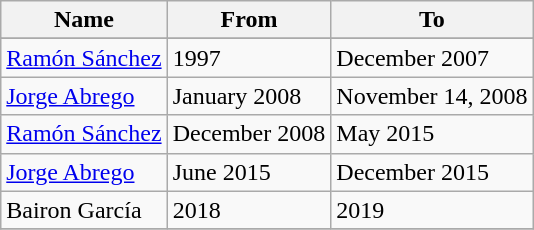<table class="wikitable" style="text-align: left">
<tr>
<th rowspan="1">Name</th>
<th rowspan="1">From</th>
<th rowspan="1">To</th>
</tr>
<tr>
</tr>
<tr>
</tr>
<tr>
<td>  <a href='#'>Ramón Sánchez</a></td>
<td align=left>1997</td>
<td align=left>December 2007</td>
</tr>
<tr>
<td>  <a href='#'>Jorge Abrego</a></td>
<td align=left>January 2008</td>
<td align=left>November 14, 2008</td>
</tr>
<tr>
<td> <a href='#'>Ramón Sánchez</a></td>
<td align=left>December 2008</td>
<td align=left>May 2015</td>
</tr>
<tr>
<td> <a href='#'>Jorge Abrego</a></td>
<td align=left>June 2015</td>
<td align=left>December 2015</td>
</tr>
<tr>
<td> Bairon García</td>
<td align=left>2018</td>
<td align=left>2019</td>
</tr>
<tr>
</tr>
</table>
